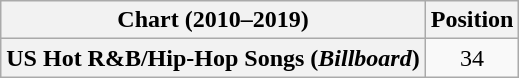<table class="wikitable plainrowheaders" style="text-align:center">
<tr>
<th scope="col">Chart (2010–2019)</th>
<th scope="col">Position</th>
</tr>
<tr>
<th scope="row">US Hot R&B/Hip-Hop Songs (<em>Billboard</em>)</th>
<td>34</td>
</tr>
</table>
